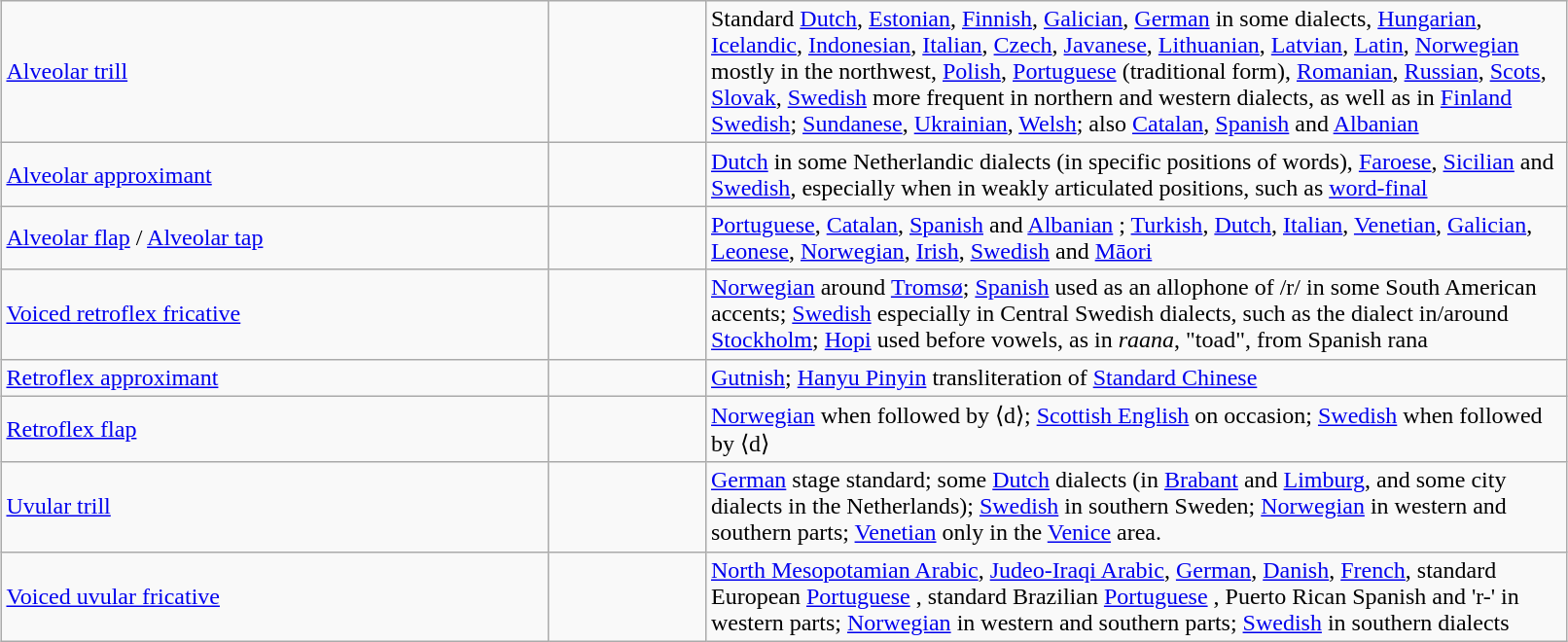<table class="wikitable" style="width:85%;margin:auto">
<tr>
<td style="width:35%"><a href='#'>Alveolar trill</a> </td>
<td style="text-align:center"></td>
<td style="width:55%">Standard <a href='#'>Dutch</a>, <a href='#'>Estonian</a>, <a href='#'>Finnish</a>, <a href='#'>Galician</a>, <a href='#'>German</a> in some dialects, <a href='#'>Hungarian</a>, <a href='#'>Icelandic</a>, <a href='#'>Indonesian</a>, <a href='#'>Italian</a>, <a href='#'>Czech</a>, <a href='#'>Javanese</a>, <a href='#'>Lithuanian</a>, <a href='#'>Latvian</a>, <a href='#'>Latin</a>, <a href='#'>Norwegian</a> mostly in the northwest, <a href='#'>Polish</a>, <a href='#'>Portuguese</a> (traditional form), <a href='#'>Romanian</a>, <a href='#'>Russian</a>, <a href='#'>Scots</a>, <a href='#'>Slovak</a>, <a href='#'>Swedish</a> more frequent in northern and western dialects, as well as in <a href='#'>Finland Swedish</a>; <a href='#'>Sundanese</a>, <a href='#'>Ukrainian</a>, <a href='#'>Welsh</a>; also <a href='#'>Catalan</a>, <a href='#'>Spanish</a> and <a href='#'>Albanian</a> </td>
</tr>
<tr>
<td style="width:35%"><a href='#'>Alveolar approximant</a> </td>
<td style="text-align:center"></td>
<td style="width:55%"><a href='#'>Dutch</a> in some Netherlandic dialects (in specific positions of words), <a href='#'>Faroese</a>, <a href='#'>Sicilian</a> and <a href='#'>Swedish</a>, especially when in weakly articulated positions, such as <a href='#'>word-final</a></td>
</tr>
<tr>
<td style="width:35%"><a href='#'>Alveolar flap</a> / <a href='#'>Alveolar tap</a> </td>
<td style="text-align:center"></td>
<td style="width:55%"><a href='#'>Portuguese</a>, <a href='#'>Catalan</a>, <a href='#'>Spanish</a> and <a href='#'>Albanian</a> ; <a href='#'>Turkish</a>, <a href='#'>Dutch</a>, <a href='#'>Italian</a>, <a href='#'>Venetian</a>, <a href='#'>Galician</a>, <a href='#'>Leonese</a>, <a href='#'>Norwegian</a>, <a href='#'>Irish</a>, <a href='#'>Swedish</a> and <a href='#'>Māori</a></td>
</tr>
<tr>
<td style="width:35%"><a href='#'>Voiced retroflex fricative</a> </td>
<td style="text-align:center"></td>
<td style="width:55%"><a href='#'>Norwegian</a> around <a href='#'>Tromsø</a>; <a href='#'>Spanish</a> used as an allophone of /r/ in some South American accents; <a href='#'>Swedish</a> especially in Central Swedish dialects, such as the dialect in/around <a href='#'>Stockholm</a>; <a href='#'>Hopi</a> used before vowels, as in <em>raana</em>, "toad", from Spanish rana</td>
</tr>
<tr>
<td style="width:35%"><a href='#'>Retroflex approximant</a> </td>
<td style="text-align:center"></td>
<td style="width:55%"><a href='#'>Gutnish</a>; <a href='#'>Hanyu Pinyin</a> transliteration of <a href='#'>Standard Chinese</a></td>
</tr>
<tr>
<td style="width:35%"><a href='#'>Retroflex flap</a> </td>
<td style="text-align:center"></td>
<td style="width:55%"><a href='#'>Norwegian</a> when followed by ⟨d⟩; <a href='#'>Scottish English</a> on occasion; <a href='#'>Swedish</a> when followed by ⟨d⟩</td>
</tr>
<tr>
<td style="width:35%"><a href='#'>Uvular trill</a> </td>
<td style="text-align:center"></td>
<td style="width:55%"><a href='#'>German</a> stage standard; some <a href='#'>Dutch</a> dialects (in <a href='#'>Brabant</a> and <a href='#'>Limburg</a>, and some city dialects in the Netherlands); <a href='#'>Swedish</a> in southern Sweden; <a href='#'>Norwegian</a> in western and southern parts; <a href='#'>Venetian</a> only in the <a href='#'>Venice</a> area.</td>
</tr>
<tr>
<td style="width:35%"><a href='#'>Voiced uvular fricative</a> </td>
<td style="text-align:center"></td>
<td style="width:55%"><a href='#'>North Mesopotamian Arabic</a>, <a href='#'>Judeo-Iraqi Arabic</a>, <a href='#'>German</a>, <a href='#'>Danish</a>, <a href='#'>French</a>, standard European <a href='#'>Portuguese</a> , standard Brazilian <a href='#'>Portuguese</a> , Puerto Rican Spanish  and 'r-' in western parts; <a href='#'>Norwegian</a> in western and southern parts; <a href='#'>Swedish</a> in southern dialects</td>
</tr>
</table>
